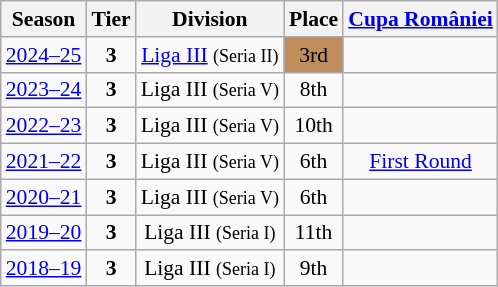<table class="wikitable" style="text-align:center; font-size:90%">
<tr>
<th>Season</th>
<th>Tier</th>
<th>Division</th>
<th>Place</th>
<th><a href='#'>Cupa României</a></th>
</tr>
<tr>
<td><a href='#'>2024–25</a></td>
<td><strong>3</strong></td>
<td><a href='#'>Liga III</a> <small>(Seria II)</small></td>
<td align=center bgcolor=#BF8D5B>3rd</td>
<td></td>
</tr>
<tr>
<td><a href='#'>2023–24</a></td>
<td><strong>3</strong></td>
<td>Liga III <small>(Seria V)</small></td>
<td>8th</td>
<td></td>
</tr>
<tr>
<td><a href='#'>2022–23</a></td>
<td><strong>3</strong></td>
<td>Liga III <small>(Seria V)</small></td>
<td>10th</td>
<td></td>
</tr>
<tr>
<td><a href='#'>2021–22</a></td>
<td><strong>3</strong></td>
<td>Liga III <small>(Seria V)</small></td>
<td>6th</td>
<td><a href='#'>First Round</a></td>
</tr>
<tr>
<td><a href='#'>2020–21</a></td>
<td><strong>3</strong></td>
<td>Liga III <small>(Seria V)</small></td>
<td>6th</td>
<td></td>
</tr>
<tr>
<td><a href='#'>2019–20</a></td>
<td><strong>3</strong></td>
<td>Liga III <small>(Seria I)</small></td>
<td>11th</td>
<td></td>
</tr>
<tr>
<td><a href='#'>2018–19</a></td>
<td><strong>3</strong></td>
<td>Liga III <small>(Seria I)</small></td>
<td>9th</td>
<td></td>
</tr>
</table>
